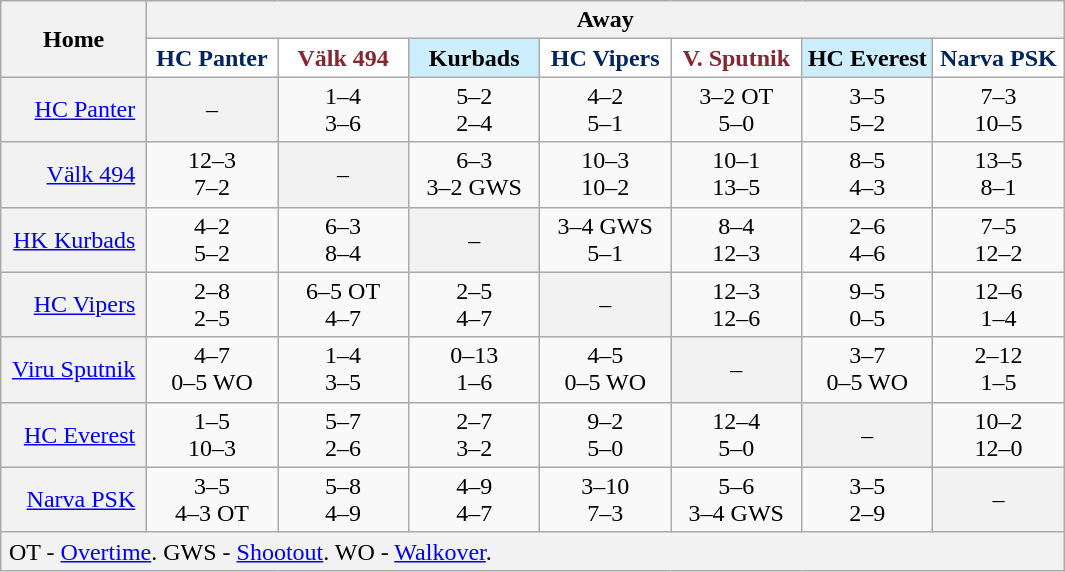<table class="wikitable" style="margin-left:1em; text-align:center;">
<tr>
<th rowspan="2">Home</th>
<th colspan="7">Away</th>
</tr>
<tr>
<th style="width:80px; background:white; color:#00245D;">HC Panter</th>
<th style="width:80px; background:white; color:#832831;">Välk 494</th>
<th style="width:80px; background:#CCEEFF; color:black;">Kurbads</th>
<th style="width:80px; background:white; color:#00245D;">HC Vipers</th>
<th style="width:80px; background:white; color:#832831;">V. Sputnik</th>
<th style="width:80px; background:#CCEEFF; color:black;">HC Everest</th>
<th style="width:80px; background:white; color:#00245D;">Narva PSK</th>
</tr>
<tr>
<td style="text-align:right; padding-left:7px; padding-right:7px; background:#F2F2F2;"><a href='#'>HC Panter</a></td>
<td style="background:#F2F2F2;">–</td>
<td>1–4<br>3–6</td>
<td>5–2<br>2–4</td>
<td>4–2<br>5–1</td>
<td>3–2 OT<br>5–0</td>
<td>3–5<br>5–2</td>
<td>7–3<br>10–5</td>
</tr>
<tr>
<td style="text-align:right; padding-left:7px; padding-right:7px; background:#F2F2F2;"><a href='#'>Välk 494</a></td>
<td>12–3<br>7–2</td>
<td style="background:#F2F2F2;">–</td>
<td>6–3<br>3–2 GWS</td>
<td>10–3<br>10–2</td>
<td>10–1<br>13–5</td>
<td>8–5<br>4–3</td>
<td>13–5<br>8–1</td>
</tr>
<tr>
<td style="text-align:right; padding-left:7px; padding-right:7px; background:#F2F2F2;"><a href='#'>HK Kurbads</a></td>
<td>4–2<br>5–2</td>
<td>6–3<br>8–4</td>
<td style="background:#F2F2F2;">–</td>
<td>3–4 GWS<br>5–1</td>
<td>8–4<br>12–3</td>
<td>2–6<br>4–6</td>
<td>7–5<br>12–2</td>
</tr>
<tr>
<td style="text-align:right; padding-left:7px; padding-right:7px; background:#F2F2F2;"><a href='#'>HC Vipers</a></td>
<td>2–8<br>2–5</td>
<td>6–5 OT<br>4–7</td>
<td>2–5<br>4–7</td>
<td style="background:#F2F2F2;">–</td>
<td>12–3<br>12–6</td>
<td>9–5<br>0–5</td>
<td>12–6<br>1–4</td>
</tr>
<tr>
<td style="text-align:right; padding-left:7px; padding-right:7px; background:#F2F2F2;"><a href='#'>Viru Sputnik</a></td>
<td>4–7<br>0–5 WO</td>
<td>1–4<br>3–5</td>
<td>0–13<br>1–6</td>
<td>4–5<br>0–5 WO</td>
<td style="background:#F2F2F2;">–</td>
<td>3–7<br>0–5 WO</td>
<td>2–12<br>1–5</td>
</tr>
<tr>
<td style="text-align:right; padding-left:7px; padding-right:7px; background:#F2F2F2;"><a href='#'>HC Everest</a></td>
<td>1–5<br>10–3</td>
<td>5–7<br>2–6</td>
<td>2–7<br>3–2</td>
<td>9–2<br>5–0</td>
<td>12–4<br>5–0</td>
<td style="background:#F2F2F2;">–</td>
<td>10–2<br>12–0</td>
</tr>
<tr>
<td style="text-align:right; padding-left:7px; padding-right:7px; background:#F2F2F2;"><a href='#'>Narva PSK</a></td>
<td>3–5<br>4–3 OT</td>
<td>5–8<br>4–9</td>
<td>4–9<br>4–7</td>
<td>3–10<br>7–3</td>
<td>5–6<br>3–4 GWS</td>
<td>3–5<br>2–9</td>
<td style="background:#F2F2F2;">–</td>
</tr>
<tr>
<td colspan="11" style="text-align:left; padding-left:5px; background:#F2F2F2;">OT - <a href='#'>Overtime</a>. GWS - <a href='#'>Shootout</a>. WO - <a href='#'>Walkover</a>.</td>
</tr>
</table>
